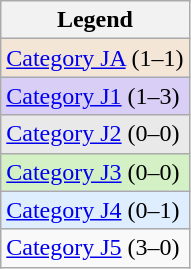<table class="wikitable">
<tr>
<th>Legend</th>
</tr>
<tr bgcolor="F3E6D7">
<td><a href='#'>Category JA</a> (1–1)</td>
</tr>
<tr bgcolor="d8cef6">
<td><a href='#'>Category J1</a> (1–3)</td>
</tr>
<tr bgcolor="e9e9e9">
<td><a href='#'>Category J2</a> (0–0)</td>
</tr>
<tr bgcolor="D4F1C5">
<td><a href='#'>Category J3</a> (0–0)</td>
</tr>
<tr bgcolor="dfeeff">
<td><a href='#'>Category J4</a> (0–1)</td>
</tr>
<tr>
<td><a href='#'>Category J5</a> (3–0)</td>
</tr>
</table>
